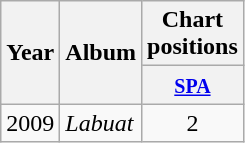<table class="wikitable">
<tr>
<th rowspan="2">Year</th>
<th rowspan="2">Album</th>
<th colspan="1">Chart positions</th>
</tr>
<tr>
<th width="20"><small><a href='#'>SPA</a><br></small></th>
</tr>
<tr>
<td rowspan="1">2009</td>
<td><em>Labuat</em></td>
<td align="center">2</td>
</tr>
</table>
